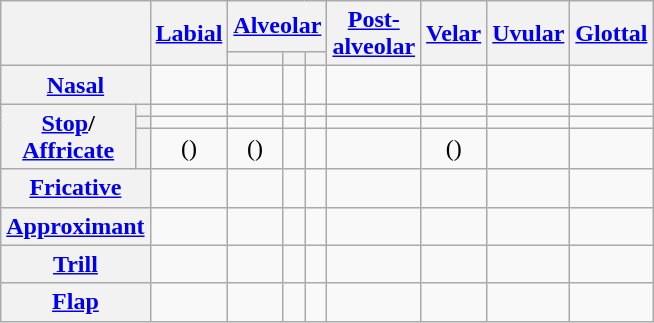<table class="wikitable" style="text-align:center;">
<tr>
<th rowspan="2" colspan="2"></th>
<th rowspan="2"><a href='#'>Labial</a></th>
<th colspan="3"><a href='#'>Alveolar</a></th>
<th rowspan="2"><a href='#'>Post-<br>alveolar</a></th>
<th rowspan="2"><a href='#'>Velar</a></th>
<th rowspan="2"><a href='#'>Uvular</a></th>
<th rowspan="2"><a href='#'>Glottal</a></th>
</tr>
<tr>
<th></th>
<th></th>
<th></th>
</tr>
<tr>
<th colspan="2"><a href='#'>Nasal</a></th>
<td> </td>
<td> </td>
<td></td>
<td></td>
<td></td>
<td></td>
<td></td>
<td></td>
</tr>
<tr>
<th rowspan="3"><a href='#'>Stop</a>/<br><a href='#'>Affricate</a></th>
<th></th>
<td> </td>
<td> </td>
<td> </td>
<td></td>
<td> </td>
<td> </td>
<td> </td>
<td> </td>
</tr>
<tr>
<th></th>
<td> </td>
<td> </td>
<td> </td>
<td></td>
<td> </td>
<td> </td>
<td></td>
<td></td>
</tr>
<tr>
<th></th>
<td>()</td>
<td>()</td>
<td></td>
<td></td>
<td></td>
<td>()</td>
<td></td>
<td></td>
</tr>
<tr>
<th colspan="2"><a href='#'>Fricative</a></th>
<td></td>
<td></td>
<td> </td>
<td> </td>
<td> </td>
<td></td>
<td></td>
<td> </td>
</tr>
<tr>
<th colspan="2"><a href='#'>Approximant</a></th>
<td> </td>
<td></td>
<td></td>
<td> </td>
<td> </td>
<td></td>
<td></td>
<td></td>
</tr>
<tr>
<th colspan="2"><a href='#'>Trill</a></th>
<td></td>
<td> </td>
<td></td>
<td></td>
<td></td>
<td></td>
<td></td>
<td></td>
</tr>
<tr>
<th colspan="2"><a href='#'>Flap</a></th>
<td></td>
<td> </td>
<td></td>
<td></td>
<td></td>
<td></td>
<td></td>
<td></td>
</tr>
</table>
